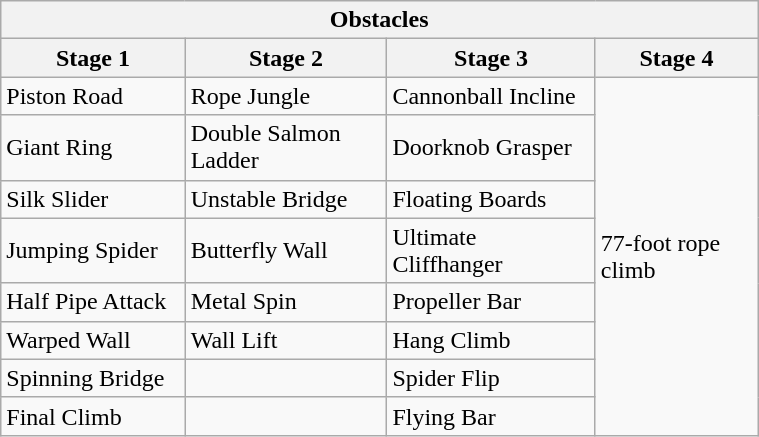<table class="wikitable" style="width:40%; text-align=center;">
<tr>
<th colspan="4">Obstacles</th>
</tr>
<tr>
<th>Stage 1</th>
<th>Stage 2</th>
<th>Stage 3</th>
<th>Stage 4</th>
</tr>
<tr>
<td style="width:10%;">Piston Road</td>
<td style="width:10%;">Rope Jungle</td>
<td style="width:10%;">Cannonball Incline</td>
<td style="width:10%;" rowspan="8">77-foot rope climb</td>
</tr>
<tr>
<td style="width:10%;">Giant Ring</td>
<td style="width:12%;">Double Salmon Ladder</td>
<td style="width:10%;">Doorknob Grasper</td>
</tr>
<tr>
<td style="width:10%;">Silk Slider</td>
<td style="width:10%;">Unstable Bridge</td>
<td style="width:10%;">Floating Boards</td>
</tr>
<tr>
<td style="width:10%;">Jumping Spider</td>
<td style="width:10%;">Butterfly Wall</td>
<td style="width:10%;">Ultimate Cliffhanger</td>
</tr>
<tr>
<td style="width:10%;">Half Pipe Attack</td>
<td style="width:10%;">Metal Spin</td>
<td style="width:10%;">Propeller Bar</td>
</tr>
<tr>
<td style="width:10%;">Warped Wall</td>
<td style="width:10%;">Wall Lift</td>
<td style="width:10%;">Hang Climb</td>
</tr>
<tr>
<td style="width:10%;">Spinning Bridge</td>
<td></td>
<td style="width:10%;">Spider Flip</td>
</tr>
<tr>
<td style="width:10%;">Final Climb</td>
<td></td>
<td style="width:10%;">Flying Bar</td>
</tr>
</table>
